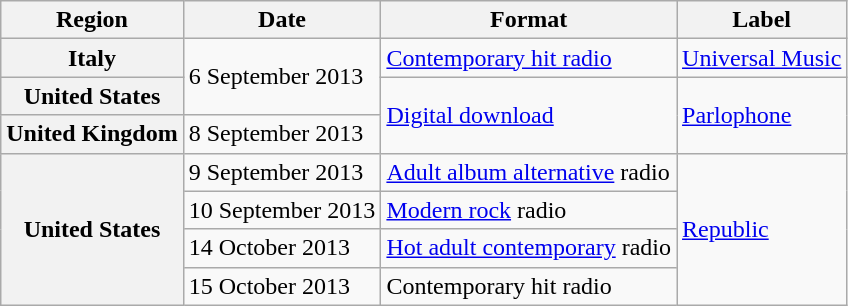<table class="wikitable plainrowheaders">
<tr>
<th scope="col">Region</th>
<th scope="col">Date</th>
<th scope="col">Format</th>
<th scope="col">Label</th>
</tr>
<tr>
<th scope="row">Italy</th>
<td rowspan="2">6 September 2013</td>
<td><a href='#'>Contemporary hit radio</a></td>
<td><a href='#'>Universal Music</a></td>
</tr>
<tr>
<th scope="row">United States</th>
<td rowspan="2"><a href='#'>Digital download</a></td>
<td rowspan="2"><a href='#'>Parlophone</a></td>
</tr>
<tr>
<th scope="row">United Kingdom</th>
<td>8 September 2013</td>
</tr>
<tr>
<th scope="row" rowspan="4">United States</th>
<td>9 September 2013</td>
<td><a href='#'>Adult album alternative</a> radio</td>
<td rowspan="4"><a href='#'>Republic</a></td>
</tr>
<tr>
<td>10 September 2013</td>
<td><a href='#'>Modern rock</a> radio</td>
</tr>
<tr>
<td>14 October 2013</td>
<td><a href='#'>Hot adult contemporary</a> radio</td>
</tr>
<tr>
<td>15 October 2013</td>
<td>Contemporary hit radio</td>
</tr>
</table>
